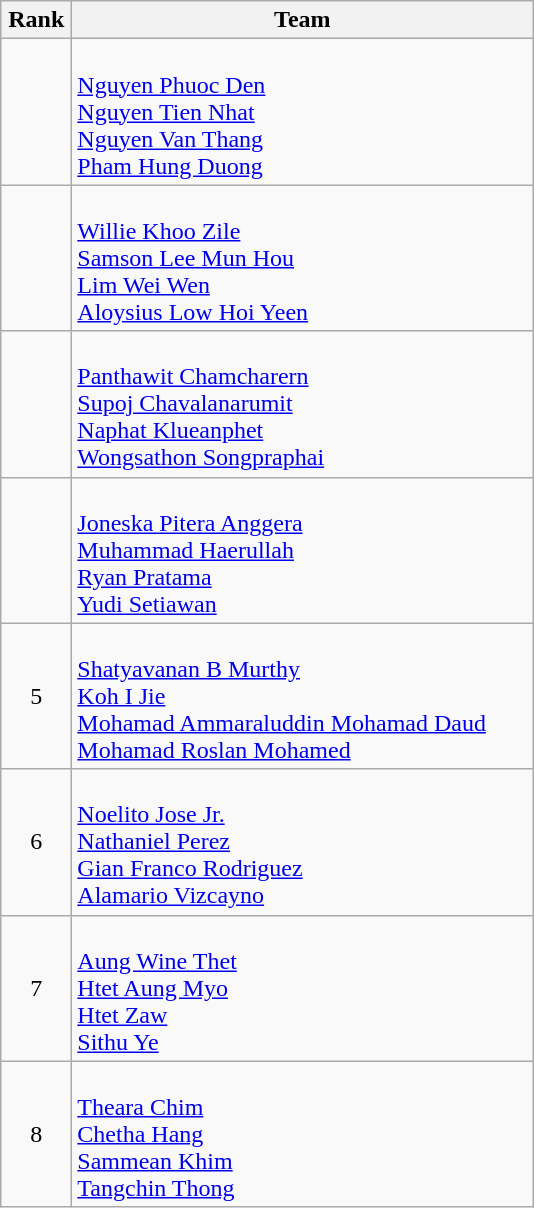<table class="wikitable" style="text-align:center;">
<tr>
<th width=40>Rank</th>
<th width=300>Team</th>
</tr>
<tr>
<td></td>
<td align=left><br><a href='#'>Nguyen Phuoc Den</a><br><a href='#'>Nguyen Tien Nhat</a><br><a href='#'>Nguyen Van Thang</a><br><a href='#'>Pham Hung Duong</a></td>
</tr>
<tr>
<td></td>
<td align=left><br><a href='#'>Willie Khoo Zile</a><br><a href='#'>Samson Lee Mun Hou</a><br><a href='#'>Lim Wei Wen</a><br><a href='#'>Aloysius Low Hoi Yeen</a></td>
</tr>
<tr>
<td></td>
<td align=left><br><a href='#'>Panthawit Chamcharern</a><br><a href='#'>Supoj Chavalanarumit</a><br><a href='#'>Naphat Klueanphet</a><br><a href='#'>Wongsathon Songpraphai</a></td>
</tr>
<tr>
<td></td>
<td align=left><br><a href='#'>Joneska Pitera Anggera</a><br><a href='#'>Muhammad Haerullah</a><br><a href='#'>Ryan Pratama</a><br><a href='#'>Yudi Setiawan</a></td>
</tr>
<tr>
<td>5</td>
<td align=left><br><a href='#'>Shatyavanan B Murthy</a><br><a href='#'>Koh I Jie</a><br><a href='#'>Mohamad Ammaraluddin Mohamad Daud</a><br><a href='#'>Mohamad Roslan Mohamed</a></td>
</tr>
<tr>
<td>6</td>
<td align=left><br><a href='#'>Noelito Jose Jr.</a><br><a href='#'>Nathaniel Perez</a><br><a href='#'>Gian Franco Rodriguez</a><br><a href='#'>Alamario Vizcayno</a></td>
</tr>
<tr>
<td>7</td>
<td align=left><br><a href='#'>Aung Wine Thet</a><br><a href='#'>Htet Aung Myo</a><br><a href='#'>Htet Zaw</a><br><a href='#'>Sithu Ye</a></td>
</tr>
<tr>
<td>8</td>
<td align=left><br><a href='#'>Theara Chim</a><br><a href='#'>Chetha Hang</a><br><a href='#'>Sammean Khim</a><br><a href='#'>Tangchin Thong</a></td>
</tr>
</table>
